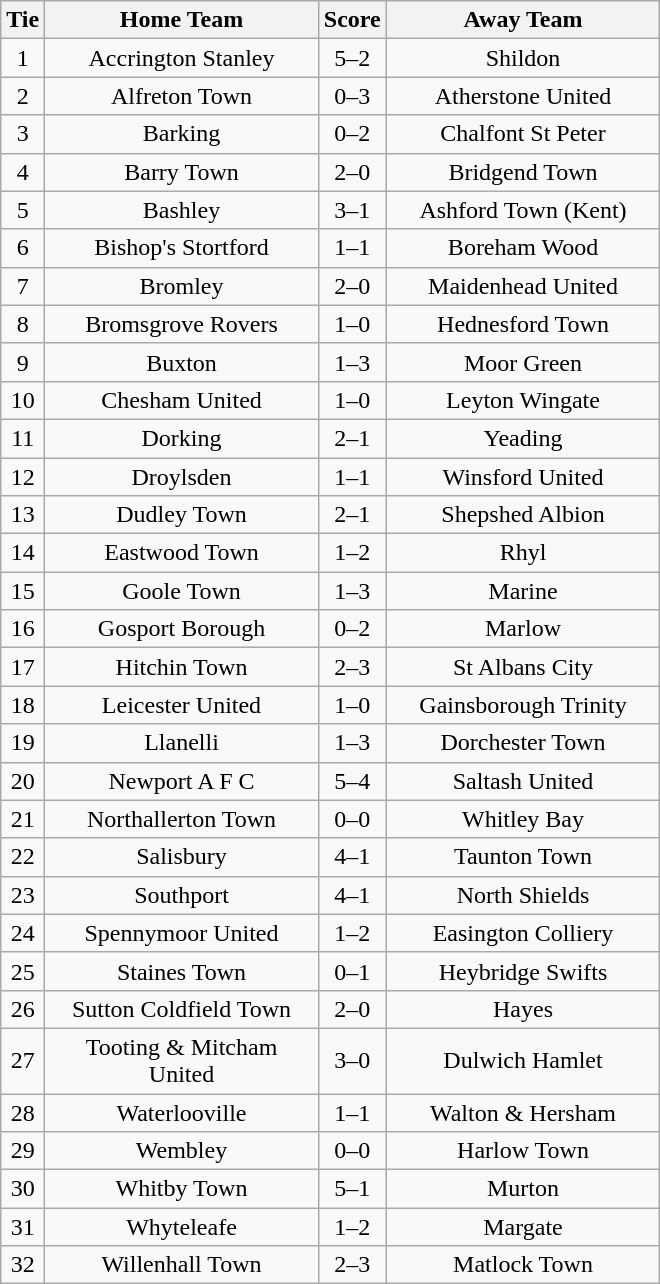<table class="wikitable" style="text-align:center;">
<tr>
<th width=20>Tie</th>
<th width=175>Home Team</th>
<th width=20>Score</th>
<th width=175>Away Team</th>
</tr>
<tr>
<td>1</td>
<td>Accrington Stanley</td>
<td>5–2</td>
<td>Shildon</td>
</tr>
<tr>
<td>2</td>
<td>Alfreton Town</td>
<td>0–3</td>
<td>Atherstone United</td>
</tr>
<tr>
<td>3</td>
<td>Barking</td>
<td>0–2</td>
<td>Chalfont St Peter</td>
</tr>
<tr>
<td>4</td>
<td>Barry Town</td>
<td>2–0</td>
<td>Bridgend Town</td>
</tr>
<tr>
<td>5</td>
<td>Bashley</td>
<td>3–1</td>
<td>Ashford Town (Kent)</td>
</tr>
<tr>
<td>6</td>
<td>Bishop's Stortford</td>
<td>1–1</td>
<td>Boreham Wood</td>
</tr>
<tr>
<td>7</td>
<td>Bromley</td>
<td>2–0</td>
<td>Maidenhead United</td>
</tr>
<tr>
<td>8</td>
<td>Bromsgrove Rovers</td>
<td>1–0</td>
<td>Hednesford Town</td>
</tr>
<tr>
<td>9</td>
<td>Buxton</td>
<td>1–3</td>
<td>Moor Green</td>
</tr>
<tr>
<td>10</td>
<td>Chesham United</td>
<td>1–0</td>
<td>Leyton Wingate</td>
</tr>
<tr>
<td>11</td>
<td>Dorking</td>
<td>2–1</td>
<td>Yeading</td>
</tr>
<tr>
<td>12</td>
<td>Droylsden</td>
<td>1–1</td>
<td>Winsford United</td>
</tr>
<tr>
<td>13</td>
<td>Dudley Town</td>
<td>2–1</td>
<td>Shepshed Albion</td>
</tr>
<tr>
<td>14</td>
<td>Eastwood Town</td>
<td>1–2</td>
<td>Rhyl</td>
</tr>
<tr>
<td>15</td>
<td>Goole Town</td>
<td>1–3</td>
<td>Marine</td>
</tr>
<tr>
<td>16</td>
<td>Gosport Borough</td>
<td>0–2</td>
<td>Marlow</td>
</tr>
<tr>
<td>17</td>
<td>Hitchin Town</td>
<td>2–3</td>
<td>St Albans City</td>
</tr>
<tr>
<td>18</td>
<td>Leicester United</td>
<td>1–0</td>
<td>Gainsborough Trinity</td>
</tr>
<tr>
<td>19</td>
<td>Llanelli</td>
<td>1–3</td>
<td>Dorchester Town</td>
</tr>
<tr>
<td>20</td>
<td>Newport A F C</td>
<td>5–4</td>
<td>Saltash United</td>
</tr>
<tr>
<td>21</td>
<td>Northallerton Town</td>
<td>0–0</td>
<td>Whitley Bay</td>
</tr>
<tr>
<td>22</td>
<td>Salisbury</td>
<td>4–1</td>
<td>Taunton Town</td>
</tr>
<tr>
<td>23</td>
<td>Southport</td>
<td>4–1</td>
<td>North Shields</td>
</tr>
<tr>
<td>24</td>
<td>Spennymoor United</td>
<td>1–2</td>
<td>Easington Colliery</td>
</tr>
<tr>
<td>25</td>
<td>Staines Town</td>
<td>0–1</td>
<td>Heybridge Swifts</td>
</tr>
<tr>
<td>26</td>
<td>Sutton Coldfield Town</td>
<td>2–0</td>
<td>Hayes</td>
</tr>
<tr>
<td>27</td>
<td>Tooting & Mitcham United</td>
<td>3–0</td>
<td>Dulwich Hamlet</td>
</tr>
<tr>
<td>28</td>
<td>Waterlooville</td>
<td>1–1</td>
<td>Walton & Hersham</td>
</tr>
<tr>
<td>29</td>
<td>Wembley</td>
<td>0–0</td>
<td>Harlow Town</td>
</tr>
<tr>
<td>30</td>
<td>Whitby Town</td>
<td>5–1</td>
<td>Murton</td>
</tr>
<tr>
<td>31</td>
<td>Whyteleafe</td>
<td>1–2</td>
<td>Margate</td>
</tr>
<tr>
<td>32</td>
<td>Willenhall Town</td>
<td>2–3</td>
<td>Matlock Town</td>
</tr>
</table>
